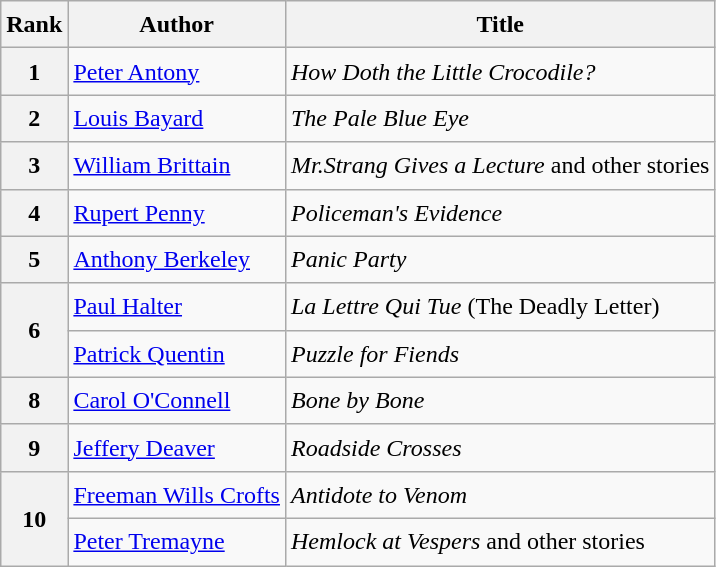<table class="wikitable sortable" style="font-size:1.00em; line-height:1.5em;">
<tr>
<th>Rank</th>
<th>Author</th>
<th>Title</th>
</tr>
<tr>
<th>1</th>
<td><a href='#'>Peter Antony</a></td>
<td><em>How Doth the Little Crocodile?</em></td>
</tr>
<tr>
<th>2</th>
<td><a href='#'>Louis Bayard</a></td>
<td><em>The Pale Blue Eye</em></td>
</tr>
<tr>
<th>3</th>
<td><a href='#'>William Brittain</a></td>
<td><em>Mr.Strang Gives a Lecture</em> and other stories</td>
</tr>
<tr>
<th>4</th>
<td><a href='#'>Rupert Penny</a></td>
<td><em>Policeman's Evidence</em></td>
</tr>
<tr>
<th>5</th>
<td><a href='#'>Anthony Berkeley</a></td>
<td><em>Panic Party</em></td>
</tr>
<tr>
<th rowspan=2>6</th>
<td><a href='#'>Paul Halter</a></td>
<td><em>La Lettre Qui Tue</em> (The Deadly Letter)</td>
</tr>
<tr>
<td><a href='#'>Patrick Quentin</a></td>
<td><em>Puzzle for Fiends</em></td>
</tr>
<tr>
<th>8</th>
<td><a href='#'>Carol O'Connell</a></td>
<td><em>Bone by Bone</em></td>
</tr>
<tr>
<th>9</th>
<td><a href='#'>Jeffery Deaver</a></td>
<td><em>Roadside Crosses</em></td>
</tr>
<tr>
<th rowspan=2>10</th>
<td><a href='#'>Freeman Wills Crofts</a></td>
<td><em>Antidote to Venom</em></td>
</tr>
<tr>
<td><a href='#'>Peter Tremayne</a></td>
<td><em>Hemlock at Vespers</em> and other stories</td>
</tr>
</table>
